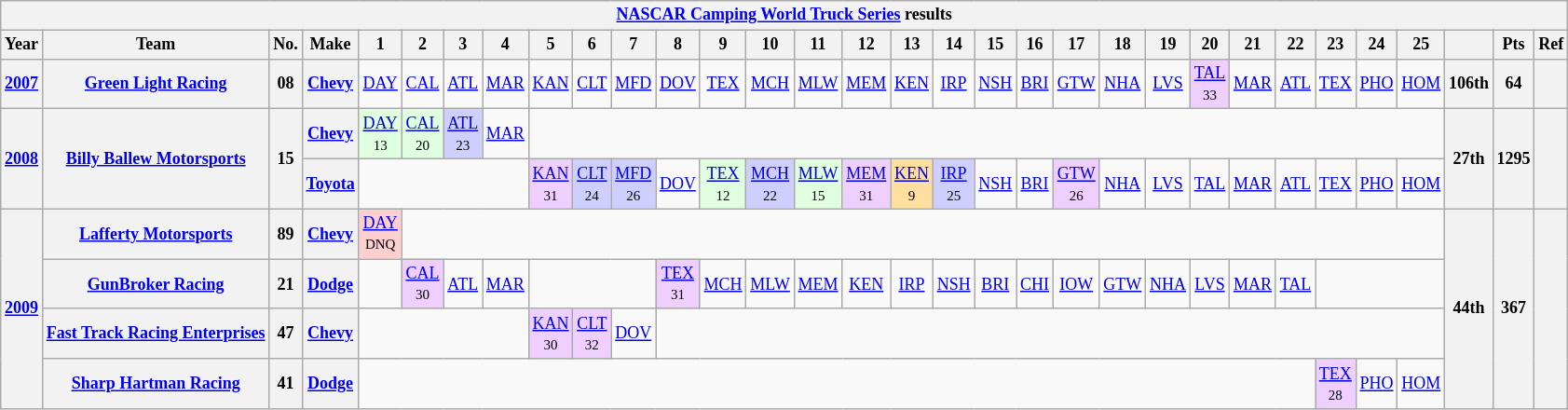<table class="wikitable" style="text-align:center; font-size:75%">
<tr>
<th colspan=45><a href='#'>NASCAR Camping World Truck Series</a> results</th>
</tr>
<tr>
<th>Year</th>
<th>Team</th>
<th>No.</th>
<th>Make</th>
<th>1</th>
<th>2</th>
<th>3</th>
<th>4</th>
<th>5</th>
<th>6</th>
<th>7</th>
<th>8</th>
<th>9</th>
<th>10</th>
<th>11</th>
<th>12</th>
<th>13</th>
<th>14</th>
<th>15</th>
<th>16</th>
<th>17</th>
<th>18</th>
<th>19</th>
<th>20</th>
<th>21</th>
<th>22</th>
<th>23</th>
<th>24</th>
<th>25</th>
<th></th>
<th>Pts</th>
<th>Ref</th>
</tr>
<tr>
<th><a href='#'>2007</a></th>
<th><a href='#'>Green Light Racing</a></th>
<th>08</th>
<th><a href='#'>Chevy</a></th>
<td><a href='#'>DAY</a></td>
<td><a href='#'>CAL</a></td>
<td><a href='#'>ATL</a></td>
<td><a href='#'>MAR</a></td>
<td><a href='#'>KAN</a></td>
<td><a href='#'>CLT</a></td>
<td><a href='#'>MFD</a></td>
<td><a href='#'>DOV</a></td>
<td><a href='#'>TEX</a></td>
<td><a href='#'>MCH</a></td>
<td><a href='#'>MLW</a></td>
<td><a href='#'>MEM</a></td>
<td><a href='#'>KEN</a></td>
<td><a href='#'>IRP</a></td>
<td><a href='#'>NSH</a></td>
<td><a href='#'>BRI</a></td>
<td><a href='#'>GTW</a></td>
<td><a href='#'>NHA</a></td>
<td><a href='#'>LVS</a></td>
<td style="background:#EFCFFF;"><a href='#'>TAL</a><br><small>33</small></td>
<td><a href='#'>MAR</a></td>
<td><a href='#'>ATL</a></td>
<td><a href='#'>TEX</a></td>
<td><a href='#'>PHO</a></td>
<td><a href='#'>HOM</a></td>
<th>106th</th>
<th>64</th>
<th></th>
</tr>
<tr>
<th rowspan=2><a href='#'>2008</a></th>
<th rowspan=2><a href='#'>Billy Ballew Motorsports</a></th>
<th rowspan=2>15</th>
<th><a href='#'>Chevy</a></th>
<td style="background:#DFFFDF;"><a href='#'>DAY</a><br><small>13</small></td>
<td style="background:#DFFFDF;"><a href='#'>CAL</a><br><small>20</small></td>
<td style="background:#CFCFFF;"><a href='#'>ATL</a><br><small>23</small></td>
<td><a href='#'>MAR</a></td>
<td colspan=21></td>
<th rowspan=2>27th</th>
<th rowspan=2>1295</th>
<th rowspan=2></th>
</tr>
<tr>
<th><a href='#'>Toyota</a></th>
<td colspan=4></td>
<td style="background:#EFCFFF;"><a href='#'>KAN</a><br><small>31</small></td>
<td style="background:#CFCFFF;"><a href='#'>CLT</a><br><small>24</small></td>
<td style="background:#CFCFFF;"><a href='#'>MFD</a><br><small>26</small></td>
<td><a href='#'>DOV</a></td>
<td style="background:#DFFFDF;"><a href='#'>TEX</a><br><small>12</small></td>
<td style="background:#CFCFFF;"><a href='#'>MCH</a><br><small>22</small></td>
<td style="background:#DFFFDF;"><a href='#'>MLW</a><br><small>15</small></td>
<td style="background:#EFCFFF;"><a href='#'>MEM</a><br><small>31</small></td>
<td style="background:#FFDF9F;"><a href='#'>KEN</a><br><small>9</small></td>
<td style="background:#CFCFFF;"><a href='#'>IRP</a><br><small>25</small></td>
<td><a href='#'>NSH</a></td>
<td><a href='#'>BRI</a></td>
<td style="background:#EFCFFF;"><a href='#'>GTW</a><br><small>26</small></td>
<td><a href='#'>NHA</a></td>
<td><a href='#'>LVS</a></td>
<td><a href='#'>TAL</a></td>
<td><a href='#'>MAR</a></td>
<td><a href='#'>ATL</a></td>
<td><a href='#'>TEX</a></td>
<td><a href='#'>PHO</a></td>
<td><a href='#'>HOM</a></td>
</tr>
<tr>
<th rowspan=4><a href='#'>2009</a></th>
<th><a href='#'>Lafferty Motorsports</a></th>
<th>89</th>
<th><a href='#'>Chevy</a></th>
<td style="background:#FFCFCF;"><a href='#'>DAY</a><br><small>DNQ</small></td>
<td colspan=24></td>
<th rowspan=4>44th</th>
<th rowspan=4>367</th>
<th rowspan=4></th>
</tr>
<tr>
<th><a href='#'> GunBroker Racing</a></th>
<th>21</th>
<th><a href='#'>Dodge</a></th>
<td></td>
<td style="background:#EFCFFF;"><a href='#'>CAL</a><br><small>30</small></td>
<td><a href='#'>ATL</a></td>
<td><a href='#'>MAR</a></td>
<td colspan=3></td>
<td style="background:#EFCFFF;"><a href='#'>TEX</a><br><small>31</small></td>
<td><a href='#'>MCH</a></td>
<td><a href='#'>MLW</a></td>
<td><a href='#'>MEM</a></td>
<td><a href='#'>KEN</a></td>
<td><a href='#'>IRP</a></td>
<td><a href='#'>NSH</a></td>
<td><a href='#'>BRI</a></td>
<td><a href='#'>CHI</a></td>
<td><a href='#'>IOW</a></td>
<td><a href='#'>GTW</a></td>
<td><a href='#'>NHA</a></td>
<td><a href='#'>LVS</a></td>
<td><a href='#'>MAR</a></td>
<td><a href='#'>TAL</a></td>
<td colspan=3></td>
</tr>
<tr>
<th><a href='#'>Fast Track Racing Enterprises</a></th>
<th>47</th>
<th><a href='#'>Chevy</a></th>
<td colspan=4></td>
<td style="background:#EFCFFF;"><a href='#'>KAN</a><br><small>30</small></td>
<td style="background:#EFCFFF;"><a href='#'>CLT</a><br><small>32</small></td>
<td><a href='#'>DOV</a></td>
<td colspan=18></td>
</tr>
<tr>
<th><a href='#'>Sharp Hartman Racing</a></th>
<th>41</th>
<th><a href='#'>Dodge</a></th>
<td colspan=22></td>
<td style="background:#EFCFFF;"><a href='#'>TEX</a><br><small>28</small></td>
<td><a href='#'>PHO</a></td>
<td><a href='#'>HOM</a></td>
</tr>
</table>
